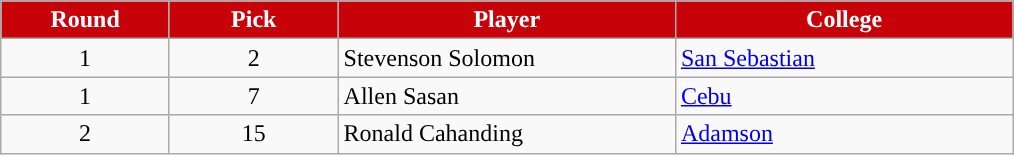<table class="wikitable sortable sortable">
<tr>
<th width="10%" style="background:#C70309; color:#FFFFFF; ">Round</th>
<th width="10%" style="background:#C70309; color:#FFFFFF; ">Pick</th>
<th width="20%" style="background:#C70309; color:#FFFFFF; ">Player</th>
<th width="20%" style="background:#C70309; color:#FFFFFF; ">College</th>
</tr>
<tr>
<td align="center">1</td>
<td align="center">2</td>
<td>Stevenson Solomon</td>
<td><a href='#'>San Sebastian</a></td>
</tr>
<tr>
<td align="center">1</td>
<td align="center">7</td>
<td>Allen Sasan</td>
<td><a href='#'>Cebu</a></td>
</tr>
<tr>
<td align="center">2</td>
<td align="center">15</td>
<td>Ronald Cahanding</td>
<td><a href='#'>Adamson</a></td>
</tr>
</table>
